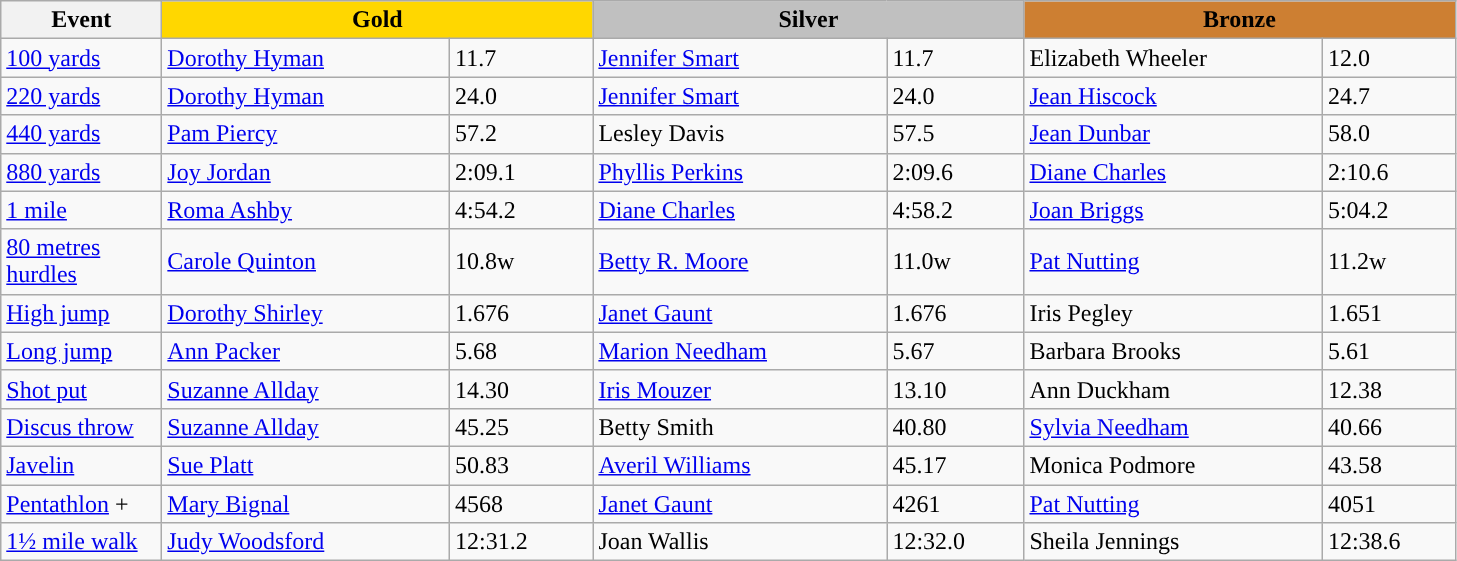<table class="wikitable" style="text-align:left">
<tr>
<th width=100>Event</th>
<th colspan="2" width="280" style="background:gold;">Gold</th>
<th colspan="2" width="280" style="background:silver;">Silver</th>
<th colspan="2" width="280" style="background:#CD7F32;">Bronze</th>
</tr>
<tr>
<td><a href='#'>100 yards</a></td>
<td><a href='#'>Dorothy Hyman</a></td>
<td>11.7</td>
<td> <a href='#'>Jennifer Smart</a></td>
<td>11.7</td>
<td>Elizabeth Wheeler</td>
<td>12.0</td>
</tr>
<tr>
<td><a href='#'>220 yards</a></td>
<td><a href='#'>Dorothy Hyman</a></td>
<td>24.0</td>
<td> <a href='#'>Jennifer Smart</a></td>
<td>24.0</td>
<td><a href='#'>Jean Hiscock</a></td>
<td>24.7</td>
</tr>
<tr>
<td><a href='#'>440 yards</a></td>
<td><a href='#'>Pam Piercy</a></td>
<td>57.2</td>
<td>Lesley Davis</td>
<td>57.5</td>
<td><a href='#'>Jean Dunbar</a></td>
<td>58.0</td>
</tr>
<tr>
<td><a href='#'>880 yards</a></td>
<td><a href='#'>Joy Jordan</a></td>
<td>2:09.1</td>
<td><a href='#'>Phyllis Perkins</a></td>
<td>2:09.6</td>
<td><a href='#'>Diane Charles</a></td>
<td>2:10.6</td>
</tr>
<tr>
<td><a href='#'>1 mile</a></td>
<td><a href='#'>Roma Ashby</a></td>
<td>4:54.2</td>
<td><a href='#'>Diane Charles</a></td>
<td>4:58.2</td>
<td><a href='#'>Joan Briggs</a></td>
<td>5:04.2</td>
</tr>
<tr>
<td><a href='#'>80 metres hurdles</a></td>
<td><a href='#'>Carole Quinton</a></td>
<td>10.8w</td>
<td> <a href='#'>Betty R. Moore</a></td>
<td>11.0w</td>
<td><a href='#'>Pat Nutting</a></td>
<td>11.2w</td>
</tr>
<tr>
<td><a href='#'>High jump</a></td>
<td><a href='#'>Dorothy Shirley</a></td>
<td>1.676</td>
<td><a href='#'>Janet Gaunt</a></td>
<td>1.676</td>
<td>Iris Pegley</td>
<td>1.651</td>
</tr>
<tr>
<td><a href='#'>Long jump</a></td>
<td><a href='#'>Ann Packer</a></td>
<td>5.68</td>
<td><a href='#'>Marion Needham</a></td>
<td>5.67</td>
<td>Barbara Brooks</td>
<td>5.61</td>
</tr>
<tr>
<td><a href='#'>Shot put</a></td>
<td><a href='#'>Suzanne Allday</a></td>
<td>14.30</td>
<td><a href='#'>Iris Mouzer</a></td>
<td>13.10</td>
<td>Ann Duckham</td>
<td>12.38</td>
</tr>
<tr>
<td><a href='#'>Discus throw</a></td>
<td><a href='#'>Suzanne Allday</a></td>
<td>45.25</td>
<td>Betty Smith</td>
<td>40.80</td>
<td><a href='#'>Sylvia Needham</a></td>
<td>40.66</td>
</tr>
<tr>
<td><a href='#'>Javelin</a></td>
<td><a href='#'>Sue Platt</a></td>
<td>50.83</td>
<td><a href='#'>Averil Williams</a></td>
<td>45.17</td>
<td>Monica Podmore</td>
<td>43.58</td>
</tr>
<tr>
<td><a href='#'>Pentathlon</a> +</td>
<td><a href='#'>Mary Bignal</a></td>
<td>4568</td>
<td><a href='#'>Janet Gaunt</a></td>
<td>4261</td>
<td><a href='#'>Pat Nutting</a></td>
<td>4051</td>
</tr>
<tr>
<td><a href='#'>1½ mile walk</a></td>
<td><a href='#'>Judy Woodsford</a></td>
<td>12:31.2</td>
<td>Joan Wallis</td>
<td>12:32.0</td>
<td>Sheila Jennings</td>
<td>12:38.6</td>
</tr>
</table>
